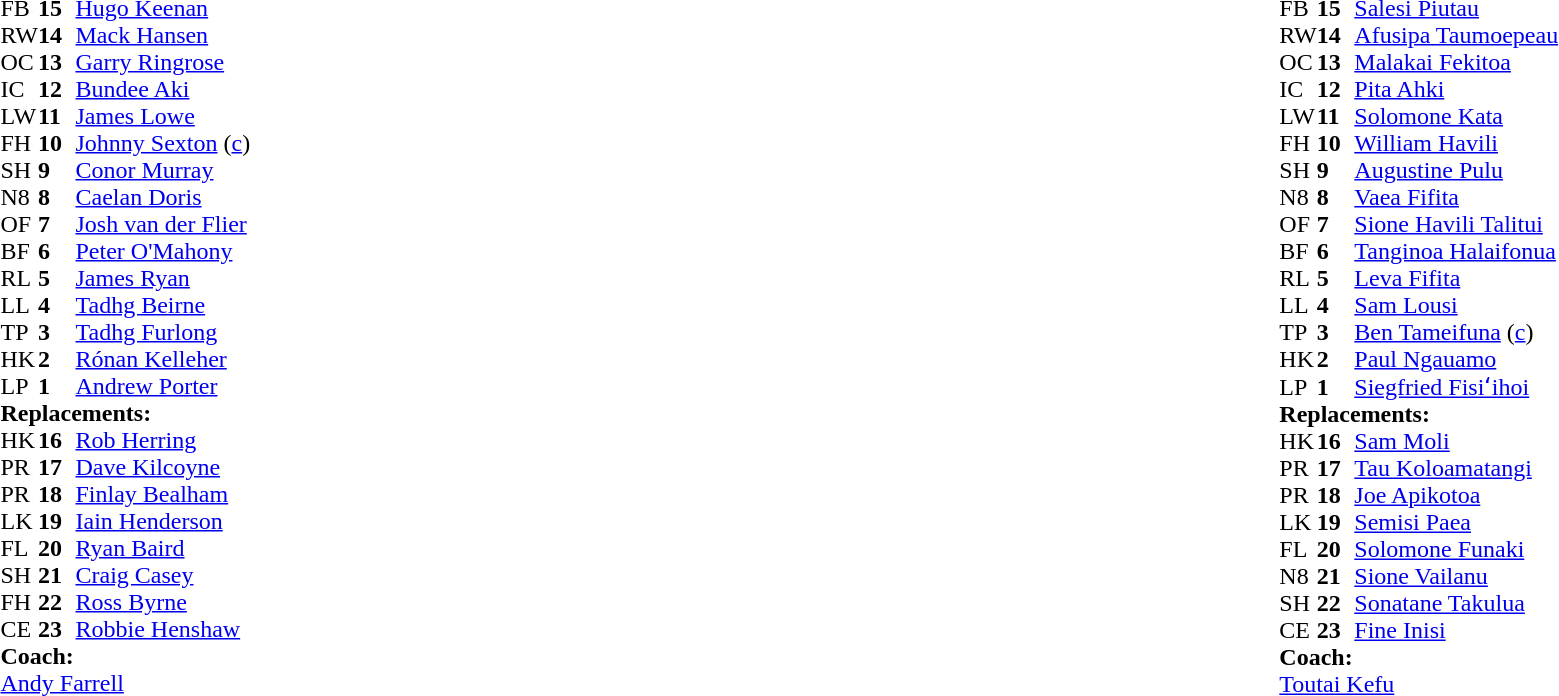<table style="width:100%;">
<tr>
<td style="vertical-align:top; width:50%;"><br><table style="font-size: 100%" cellspacing="0" cellpadding="0">
<tr>
<th width="25"></th>
<th width="25"></th>
</tr>
<tr>
<td>FB</td>
<td><strong>15</strong></td>
<td><a href='#'>Hugo Keenan</a></td>
</tr>
<tr>
<td>RW</td>
<td><strong>14</strong></td>
<td><a href='#'>Mack Hansen</a></td>
</tr>
<tr>
<td>OC</td>
<td><strong>13</strong></td>
<td><a href='#'>Garry Ringrose</a></td>
<td></td>
<td></td>
</tr>
<tr>
<td>IC</td>
<td><strong>12</strong></td>
<td><a href='#'>Bundee Aki</a></td>
</tr>
<tr>
<td>LW</td>
<td><strong>11</strong></td>
<td><a href='#'>James Lowe</a></td>
</tr>
<tr>
<td>FH</td>
<td><strong>10</strong></td>
<td><a href='#'>Johnny Sexton</a> (<a href='#'>c</a>)</td>
<td></td>
<td></td>
</tr>
<tr>
<td>SH</td>
<td><strong>9</strong></td>
<td><a href='#'>Conor Murray</a></td>
<td></td>
<td></td>
</tr>
<tr>
<td>N8</td>
<td><strong>8</strong></td>
<td><a href='#'>Caelan Doris</a></td>
<td></td>
<td></td>
</tr>
<tr>
<td>OF</td>
<td><strong>7</strong></td>
<td><a href='#'>Josh van der Flier</a></td>
</tr>
<tr>
<td>BF</td>
<td><strong>6</strong></td>
<td><a href='#'>Peter O'Mahony</a></td>
<td></td>
</tr>
<tr>
<td>RL</td>
<td><strong>5</strong></td>
<td><a href='#'>James Ryan</a></td>
<td></td>
<td></td>
</tr>
<tr>
<td>LL</td>
<td><strong>4</strong></td>
<td><a href='#'>Tadhg Beirne</a></td>
</tr>
<tr>
<td>TP</td>
<td><strong>3</strong></td>
<td><a href='#'>Tadhg Furlong</a></td>
<td></td>
<td></td>
<td></td>
</tr>
<tr>
<td>HK</td>
<td><strong>2</strong></td>
<td><a href='#'>Rónan Kelleher</a></td>
<td></td>
<td></td>
</tr>
<tr>
<td>LP</td>
<td><strong>1</strong></td>
<td><a href='#'>Andrew Porter</a></td>
<td></td>
<td></td>
</tr>
<tr>
<td colspan="3"><strong>Replacements:</strong></td>
</tr>
<tr>
<td>HK</td>
<td><strong>16</strong></td>
<td><a href='#'>Rob Herring</a></td>
<td></td>
<td></td>
</tr>
<tr>
<td>PR</td>
<td><strong>17</strong></td>
<td><a href='#'>Dave Kilcoyne</a></td>
<td></td>
<td></td>
</tr>
<tr>
<td>PR</td>
<td><strong>18</strong></td>
<td><a href='#'>Finlay Bealham</a></td>
<td></td>
<td></td>
<td></td>
</tr>
<tr>
<td>LK</td>
<td><strong>19</strong></td>
<td><a href='#'>Iain Henderson</a></td>
<td></td>
<td></td>
</tr>
<tr>
<td>FL</td>
<td><strong>20</strong></td>
<td><a href='#'>Ryan Baird</a></td>
<td></td>
<td></td>
</tr>
<tr>
<td>SH</td>
<td><strong>21</strong></td>
<td><a href='#'>Craig Casey</a></td>
<td></td>
<td></td>
</tr>
<tr>
<td>FH</td>
<td><strong>22</strong></td>
<td><a href='#'>Ross Byrne</a></td>
<td></td>
<td></td>
</tr>
<tr>
<td>CE</td>
<td><strong>23</strong></td>
<td><a href='#'>Robbie Henshaw</a></td>
<td></td>
<td></td>
</tr>
<tr>
<td colspan="3"><strong>Coach:</strong></td>
</tr>
<tr>
<td colspan="3"> <a href='#'>Andy Farrell</a></td>
</tr>
</table>
</td>
<td style="vertical-align:top"></td>
<td style="vertical-align:top;width:50%"><br><table cellspacing="0" cellpadding="0" style="font-size:100%; margin:auto;">
<tr>
<th width="25"></th>
<th width="25"></th>
</tr>
<tr>
<td>FB</td>
<td><strong>15</strong></td>
<td><a href='#'>Salesi Piutau</a></td>
</tr>
<tr>
<td>RW</td>
<td><strong>14</strong></td>
<td><a href='#'>Afusipa Taumoepeau</a></td>
</tr>
<tr>
<td>OC</td>
<td><strong>13</strong></td>
<td><a href='#'>Malakai Fekitoa</a></td>
</tr>
<tr>
<td>IC</td>
<td><strong>12</strong></td>
<td><a href='#'>Pita Ahki</a></td>
</tr>
<tr>
<td>LW</td>
<td><strong>11</strong></td>
<td><a href='#'>Solomone Kata</a></td>
<td></td>
<td></td>
</tr>
<tr>
<td>FH</td>
<td><strong>10</strong></td>
<td><a href='#'>William Havili</a></td>
</tr>
<tr>
<td>SH</td>
<td><strong>9</strong></td>
<td><a href='#'>Augustine Pulu</a></td>
<td></td>
<td></td>
</tr>
<tr>
<td>N8</td>
<td><strong>8</strong></td>
<td><a href='#'>Vaea Fifita</a></td>
<td></td>
<td></td>
</tr>
<tr>
<td>OF</td>
<td><strong>7</strong></td>
<td><a href='#'>Sione Havili Talitui</a></td>
</tr>
<tr>
<td>BF</td>
<td><strong>6</strong></td>
<td><a href='#'>Tanginoa Halaifonua</a></td>
<td></td>
<td></td>
</tr>
<tr>
<td>RL</td>
<td><strong>5</strong></td>
<td><a href='#'>Leva Fifita</a></td>
<td></td>
<td></td>
</tr>
<tr>
<td>LL</td>
<td><strong>4</strong></td>
<td><a href='#'>Sam Lousi</a></td>
</tr>
<tr>
<td>TP</td>
<td><strong>3</strong></td>
<td><a href='#'>Ben Tameifuna</a> (<a href='#'>c</a>)</td>
<td></td>
<td></td>
</tr>
<tr>
<td>HK</td>
<td><strong>2</strong></td>
<td><a href='#'>Paul Ngauamo</a></td>
<td></td>
<td></td>
</tr>
<tr>
<td>LP</td>
<td><strong>1</strong></td>
<td><a href='#'>Siegfried Fisiʻihoi</a></td>
<td></td>
<td></td>
</tr>
<tr>
<td colspan="3"><strong>Replacements:</strong></td>
</tr>
<tr>
<td>HK</td>
<td><strong>16</strong></td>
<td><a href='#'>Sam Moli</a></td>
<td></td>
<td></td>
</tr>
<tr>
<td>PR</td>
<td><strong>17</strong></td>
<td><a href='#'>Tau Koloamatangi</a></td>
<td></td>
<td></td>
</tr>
<tr>
<td>PR</td>
<td><strong>18</strong></td>
<td><a href='#'>Joe Apikotoa</a></td>
<td></td>
<td></td>
</tr>
<tr>
<td>LK</td>
<td><strong>19</strong></td>
<td><a href='#'>Semisi Paea</a></td>
<td></td>
<td></td>
</tr>
<tr>
<td>FL</td>
<td><strong>20</strong></td>
<td><a href='#'>Solomone Funaki</a></td>
<td></td>
<td></td>
</tr>
<tr>
<td>N8</td>
<td><strong>21</strong></td>
<td><a href='#'>Sione Vailanu</a></td>
<td></td>
<td></td>
</tr>
<tr>
<td>SH</td>
<td><strong>22</strong></td>
<td><a href='#'>Sonatane Takulua</a></td>
<td></td>
<td></td>
</tr>
<tr>
<td>CE</td>
<td><strong>23</strong></td>
<td><a href='#'>Fine Inisi</a></td>
<td></td>
<td></td>
</tr>
<tr>
<td colspan="3"><strong>Coach:</strong></td>
</tr>
<tr>
<td colspan="3"> <a href='#'>Toutai Kefu</a></td>
</tr>
</table>
</td>
</tr>
</table>
